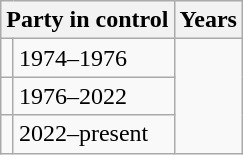<table class="wikitable">
<tr>
<th colspan="2">Party in control</th>
<th>Years</th>
</tr>
<tr>
<td></td>
<td>1974–1976</td>
</tr>
<tr>
<td></td>
<td>1976–2022</td>
</tr>
<tr>
<td></td>
<td>2022–present</td>
</tr>
</table>
